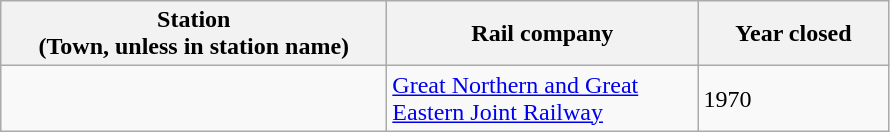<table class="wikitable sortable">
<tr>
<th style="width:250px">Station<br>(Town, unless in station name)</th>
<th style="width:200px">Rail company</th>
<th style="width:120px">Year closed</th>
</tr>
<tr>
<td></td>
<td><a href='#'>Great Northern and Great Eastern Joint Railway</a></td>
<td>1970</td>
</tr>
</table>
